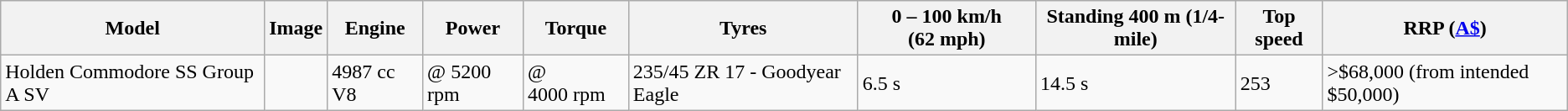<table class="wikitable">
<tr>
<th>Model</th>
<th>Image</th>
<th>Engine</th>
<th>Power</th>
<th>Torque</th>
<th>Tyres</th>
<th>0 – 100 km/h (62 mph)</th>
<th>Standing 400 m (1/4-mile)</th>
<th>Top speed</th>
<th>RRP (<a href='#'>A$</a>)</th>
</tr>
<tr>
<td>Holden Commodore SS Group A SV</td>
<td></td>
<td>4987 cc V8</td>
<td> @ 5200 rpm</td>
<td> @ 4000 rpm</td>
<td>235/45 ZR 17 - Goodyear Eagle</td>
<td>6.5 s</td>
<td>14.5 s</td>
<td>253</td>
<td>>$68,000 (from intended $50,000)</td>
</tr>
</table>
